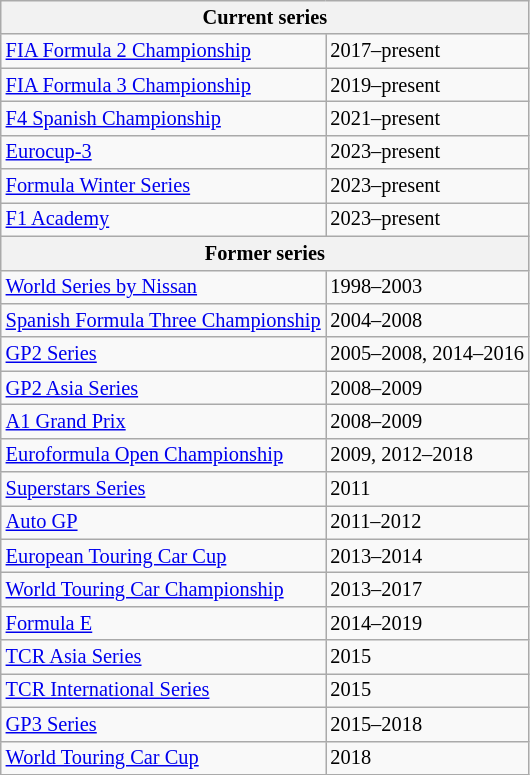<table class="wikitable" style="font-size:85%;">
<tr>
<th colspan=2>Current series</th>
</tr>
<tr>
<td><a href='#'>FIA Formula 2 Championship</a></td>
<td>2017–present</td>
</tr>
<tr>
<td><a href='#'>FIA Formula 3 Championship</a></td>
<td>2019–present</td>
</tr>
<tr>
<td><a href='#'>F4 Spanish Championship</a></td>
<td>2021–present</td>
</tr>
<tr>
<td><a href='#'>Eurocup-3</a></td>
<td>2023–present</td>
</tr>
<tr>
<td><a href='#'>Formula Winter Series</a></td>
<td>2023–present</td>
</tr>
<tr>
<td><a href='#'>F1 Academy</a></td>
<td>2023–present</td>
</tr>
<tr>
<th colspan=2>Former series</th>
</tr>
<tr>
<td><a href='#'>World Series by Nissan</a></td>
<td>1998–2003</td>
</tr>
<tr>
<td><a href='#'>Spanish Formula Three Championship</a></td>
<td>2004–2008</td>
</tr>
<tr>
<td><a href='#'>GP2 Series</a></td>
<td>2005–2008, 2014–2016</td>
</tr>
<tr>
<td><a href='#'>GP2 Asia Series</a></td>
<td>2008–2009</td>
</tr>
<tr>
<td><a href='#'>A1 Grand Prix</a></td>
<td>2008–2009</td>
</tr>
<tr>
<td><a href='#'>Euroformula Open Championship</a></td>
<td>2009, 2012–2018</td>
</tr>
<tr>
<td><a href='#'>Superstars Series</a></td>
<td>2011</td>
</tr>
<tr>
<td><a href='#'>Auto GP</a></td>
<td>2011–2012</td>
</tr>
<tr>
<td><a href='#'>European Touring Car Cup</a></td>
<td>2013–2014</td>
</tr>
<tr>
<td><a href='#'>World Touring Car Championship</a></td>
<td>2013–2017</td>
</tr>
<tr>
<td><a href='#'>Formula E</a></td>
<td>2014–2019</td>
</tr>
<tr>
<td><a href='#'>TCR Asia Series</a></td>
<td>2015</td>
</tr>
<tr>
<td><a href='#'>TCR International Series</a></td>
<td>2015</td>
</tr>
<tr>
<td><a href='#'>GP3 Series</a></td>
<td>2015–2018</td>
</tr>
<tr>
<td><a href='#'>World Touring Car Cup</a></td>
<td>2018</td>
</tr>
</table>
